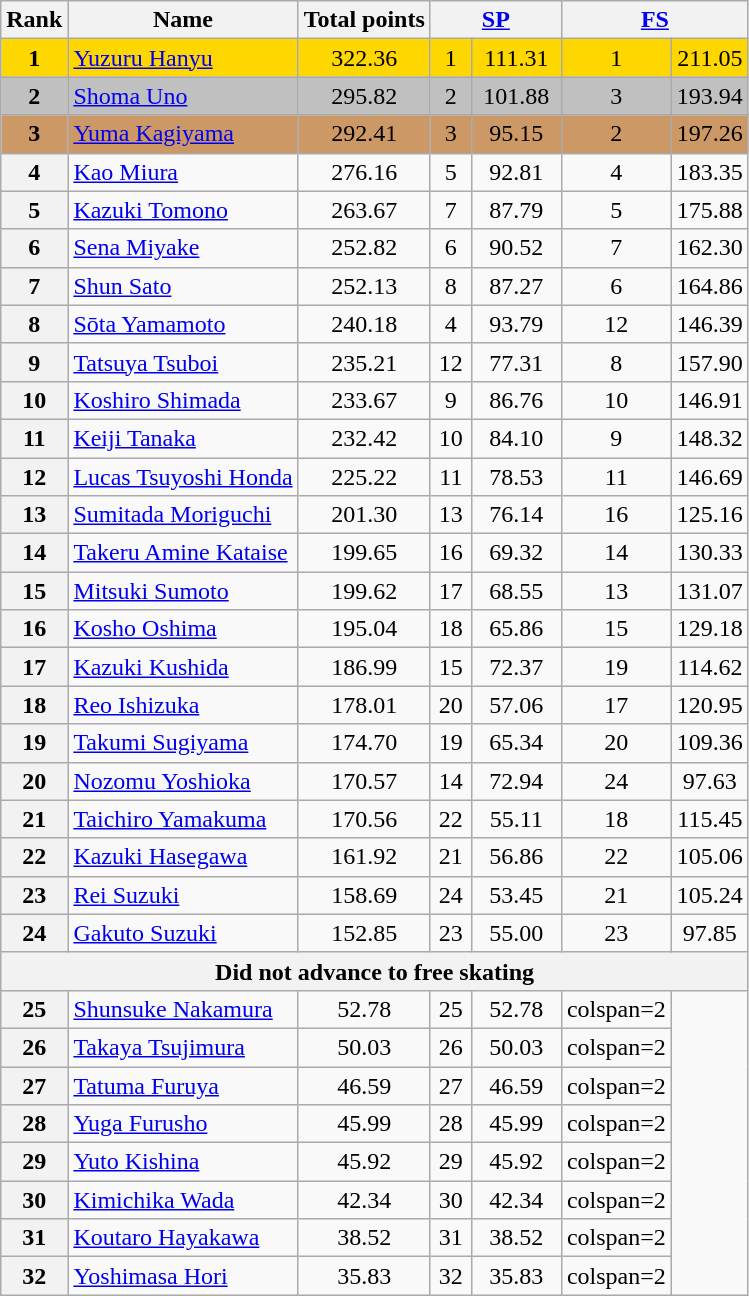<table class="wikitable sortable">
<tr>
<th>Rank</th>
<th>Name</th>
<th>Total points</th>
<th colspan="2" width="80px"><a href='#'>SP</a></th>
<th colspan="2" width="80px"><a href='#'>FS</a></th>
</tr>
<tr bgcolor="gold">
<td align="center"><strong>1</strong></td>
<td><a href='#'>Yuzuru Hanyu</a></td>
<td align="center">322.36</td>
<td align="center">1</td>
<td align="center">111.31</td>
<td align="center">1</td>
<td align="center">211.05</td>
</tr>
<tr bgcolor="silver">
<td align="center"><strong>2</strong></td>
<td><a href='#'>Shoma Uno</a></td>
<td align="center">295.82</td>
<td align="center">2</td>
<td align="center">101.88</td>
<td align="center">3</td>
<td align="center">193.94</td>
</tr>
<tr bgcolor="cc9966">
<td align="center"><strong>3</strong></td>
<td><a href='#'>Yuma Kagiyama</a></td>
<td align="center">292.41</td>
<td align="center">3</td>
<td align="center">95.15</td>
<td align="center">2</td>
<td align="center">197.26</td>
</tr>
<tr>
<th>4</th>
<td><a href='#'>Kao Miura</a></td>
<td align="center">276.16</td>
<td align="center">5</td>
<td align="center">92.81</td>
<td align="center">4</td>
<td align="center">183.35</td>
</tr>
<tr>
<th>5</th>
<td><a href='#'>Kazuki Tomono</a></td>
<td align="center">263.67</td>
<td align="center">7</td>
<td align="center">87.79</td>
<td align="center">5</td>
<td align="center">175.88</td>
</tr>
<tr>
<th>6</th>
<td><a href='#'>Sena Miyake</a></td>
<td align="center">252.82</td>
<td align="center">6</td>
<td align="center">90.52</td>
<td align="center">7</td>
<td align="center">162.30</td>
</tr>
<tr>
<th>7</th>
<td><a href='#'>Shun Sato</a></td>
<td align="center">252.13</td>
<td align="center">8</td>
<td align="center">87.27</td>
<td align="center">6</td>
<td align="center">164.86</td>
</tr>
<tr>
<th>8</th>
<td><a href='#'>Sōta Yamamoto</a></td>
<td align="center">240.18</td>
<td align="center">4</td>
<td align="center">93.79</td>
<td align="center">12</td>
<td align="center">146.39</td>
</tr>
<tr>
<th>9</th>
<td><a href='#'>Tatsuya Tsuboi</a></td>
<td align="center">235.21</td>
<td align="center">12</td>
<td align="center">77.31</td>
<td align="center">8</td>
<td align="center">157.90</td>
</tr>
<tr>
<th>10</th>
<td><a href='#'>Koshiro Shimada</a></td>
<td align="center">233.67</td>
<td align="center">9</td>
<td align="center">86.76</td>
<td align="center">10</td>
<td align="center">146.91</td>
</tr>
<tr>
<th>11</th>
<td><a href='#'>Keiji Tanaka</a></td>
<td align="center">232.42</td>
<td align="center">10</td>
<td align="center">84.10</td>
<td align="center">9</td>
<td align="center">148.32</td>
</tr>
<tr>
<th>12</th>
<td><a href='#'>Lucas Tsuyoshi Honda</a></td>
<td align="center">225.22</td>
<td align="center">11</td>
<td align="center">78.53</td>
<td align="center">11</td>
<td align="center">146.69</td>
</tr>
<tr>
<th>13</th>
<td><a href='#'>Sumitada Moriguchi</a></td>
<td align="center">201.30</td>
<td align="center">13</td>
<td align="center">76.14</td>
<td align="center">16</td>
<td align="center">125.16</td>
</tr>
<tr>
<th>14</th>
<td><a href='#'>Takeru Amine Kataise</a></td>
<td align="center">199.65</td>
<td align="center">16</td>
<td align="center">69.32</td>
<td align="center">14</td>
<td align="center">130.33</td>
</tr>
<tr>
<th>15</th>
<td><a href='#'>Mitsuki Sumoto</a></td>
<td align="center">199.62</td>
<td align="center">17</td>
<td align="center">68.55</td>
<td align="center">13</td>
<td align="center">131.07</td>
</tr>
<tr>
<th>16</th>
<td><a href='#'>Kosho Oshima</a></td>
<td align="center">195.04</td>
<td align="center">18</td>
<td align="center">65.86</td>
<td align="center">15</td>
<td align="center">129.18</td>
</tr>
<tr>
<th>17</th>
<td><a href='#'>Kazuki Kushida</a></td>
<td align="center">186.99</td>
<td align="center">15</td>
<td align="center">72.37</td>
<td align="center">19</td>
<td align="center">114.62</td>
</tr>
<tr>
<th>18</th>
<td><a href='#'>Reo Ishizuka</a></td>
<td align="center">178.01</td>
<td align="center">20</td>
<td align="center">57.06</td>
<td align="center">17</td>
<td align="center">120.95</td>
</tr>
<tr>
<th>19</th>
<td><a href='#'>Takumi Sugiyama</a></td>
<td align="center">174.70</td>
<td align="center">19</td>
<td align="center">65.34</td>
<td align="center">20</td>
<td align="center">109.36</td>
</tr>
<tr>
<th>20</th>
<td><a href='#'>Nozomu Yoshioka</a></td>
<td align="center">170.57</td>
<td align="center">14</td>
<td align="center">72.94</td>
<td align="center">24</td>
<td align="center">97.63</td>
</tr>
<tr>
<th>21</th>
<td><a href='#'>Taichiro Yamakuma</a></td>
<td align="center">170.56</td>
<td align="center">22</td>
<td align="center">55.11</td>
<td align="center">18</td>
<td align="center">115.45</td>
</tr>
<tr>
<th>22</th>
<td><a href='#'>Kazuki Hasegawa</a></td>
<td align="center">161.92</td>
<td align="center">21</td>
<td align="center">56.86</td>
<td align="center">22</td>
<td align="center">105.06</td>
</tr>
<tr>
<th>23</th>
<td><a href='#'>Rei Suzuki</a></td>
<td align="center">158.69</td>
<td align="center">24</td>
<td align="center">53.45</td>
<td align="center">21</td>
<td align="center">105.24</td>
</tr>
<tr>
<th>24</th>
<td><a href='#'>Gakuto Suzuki</a></td>
<td align="center">152.85</td>
<td align="center">23</td>
<td align="center">55.00</td>
<td align="center">23</td>
<td align="center">97.85</td>
</tr>
<tr>
<th colspan="7">Did not advance to free skating</th>
</tr>
<tr>
<th>25</th>
<td><a href='#'>Shunsuke Nakamura</a></td>
<td align="center">52.78</td>
<td align="center">25</td>
<td align="center">52.78</td>
<td>colspan=2 </td>
</tr>
<tr>
<th>26</th>
<td><a href='#'>Takaya Tsujimura</a></td>
<td align="center">50.03</td>
<td align="center">26</td>
<td align="center">50.03</td>
<td>colspan=2 </td>
</tr>
<tr>
<th>27</th>
<td><a href='#'>Tatuma Furuya</a></td>
<td align="center">46.59</td>
<td align="center">27</td>
<td align="center">46.59</td>
<td>colspan=2 </td>
</tr>
<tr>
<th>28</th>
<td><a href='#'>Yuga Furusho</a></td>
<td align="center">45.99</td>
<td align="center">28</td>
<td align="center">45.99</td>
<td>colspan=2 </td>
</tr>
<tr>
<th>29</th>
<td><a href='#'>Yuto Kishina</a></td>
<td align="center">45.92</td>
<td align="center">29</td>
<td align="center">45.92</td>
<td>colspan=2 </td>
</tr>
<tr>
<th>30</th>
<td><a href='#'>Kimichika Wada</a></td>
<td align="center">42.34</td>
<td align="center">30</td>
<td align="center">42.34</td>
<td>colspan=2 </td>
</tr>
<tr>
<th>31</th>
<td><a href='#'>Koutaro Hayakawa</a></td>
<td align="center">38.52</td>
<td align="center">31</td>
<td align="center">38.52</td>
<td>colspan=2 </td>
</tr>
<tr>
<th>32</th>
<td><a href='#'>Yoshimasa Hori</a></td>
<td align="center">35.83</td>
<td align="center">32</td>
<td align="center">35.83</td>
<td>colspan=2 </td>
</tr>
</table>
